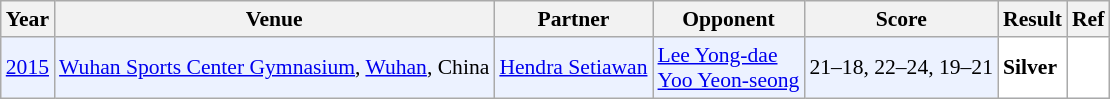<table class="sortable wikitable" style="font-size: 90%">
<tr>
<th>Year</th>
<th>Venue</th>
<th>Partner</th>
<th>Opponent</th>
<th>Score</th>
<th>Result</th>
<th>Ref</th>
</tr>
<tr style="background:#ECF2FF">
<td align="center"><a href='#'>2015</a></td>
<td align="left"><a href='#'>Wuhan Sports Center Gymnasium</a>, <a href='#'>Wuhan</a>, China</td>
<td align="left"> <a href='#'>Hendra Setiawan</a></td>
<td align="left"> <a href='#'>Lee Yong-dae</a><br> <a href='#'>Yoo Yeon-seong</a></td>
<td align="center">21–18, 22–24, 19–21</td>
<td style="text-align:left; background:white"> <strong>Silver</strong></td>
<td style="text-align:center; background:white"></td>
</tr>
</table>
